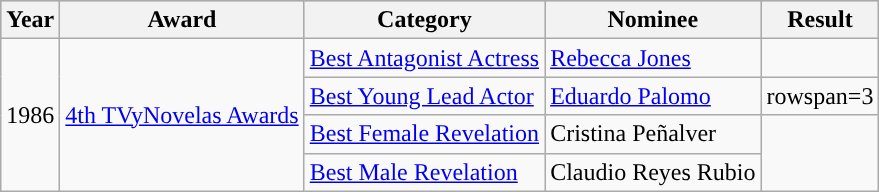<table class="wikitable">
<tr style="background:#b0c4de;">
<th>Year</th>
<th>Award</th>
<th>Category</th>
<th>Nominee</th>
<th>Result</th>
</tr>
<tr>
<td rowspan=4>1986</td>
<td rowspan=4><a href='#'>4th TVyNovelas Awards</a></td>
<td><a href='#'>Best Antagonist Actress</a></td>
<td><a href='#'>Rebecca Jones</a></td>
<td></td>
</tr>
<tr>
<td><a href='#'>Best Young Lead Actor</a></td>
<td><a href='#'>Eduardo Palomo</a></td>
<td>rowspan=3 </td>
</tr>
<tr>
<td><a href='#'>Best Female Revelation</a></td>
<td>Cristina Peñalver</td>
</tr>
<tr>
<td><a href='#'>Best Male Revelation</a></td>
<td>Claudio Reyes Rubio</td>
</tr>
</table>
